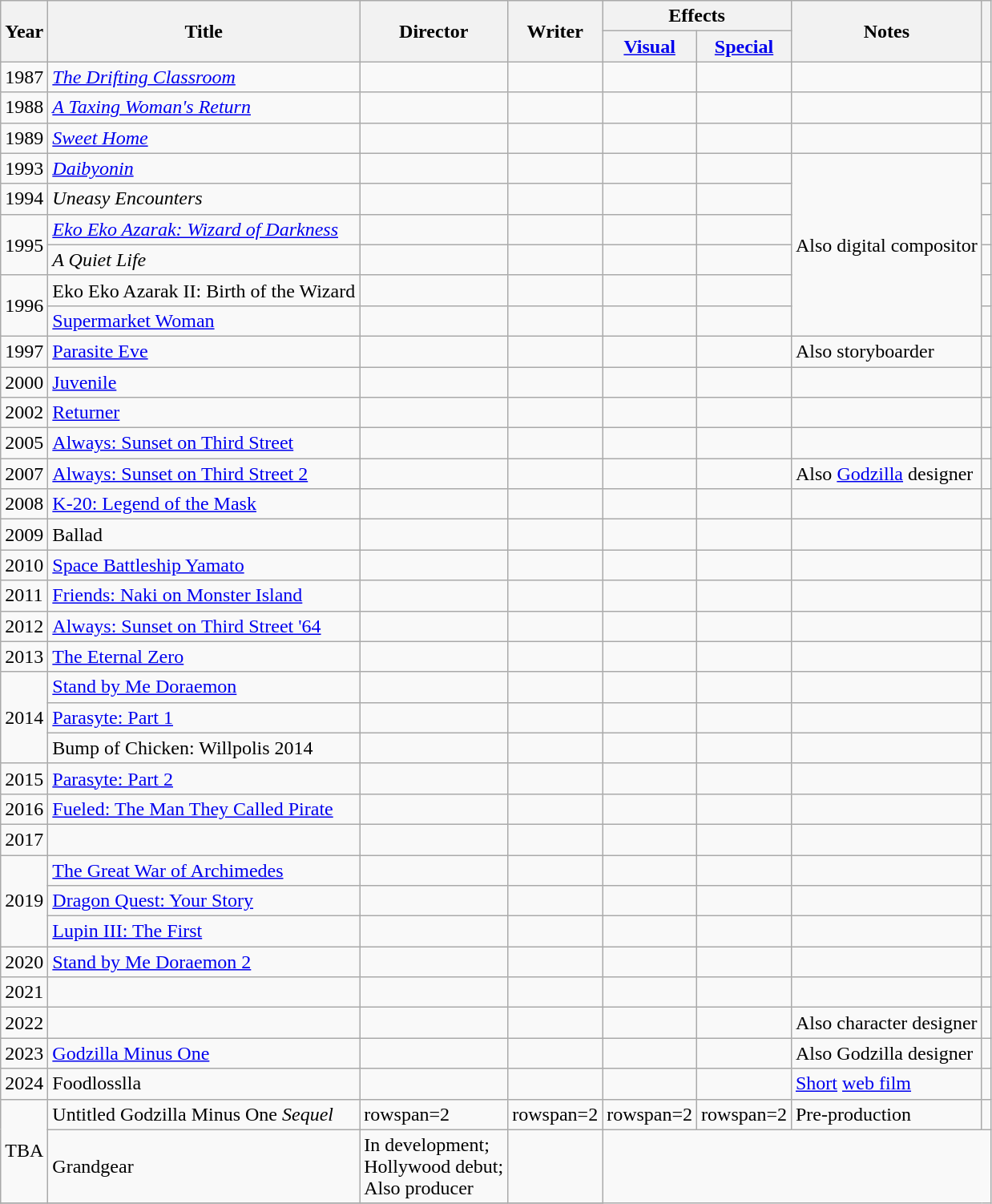<table class="wikitable sortable">
<tr>
<th rowspan=2>Year</th>
<th rowspan=2>Title</th>
<th rowspan=2>Director</th>
<th rowspan=2>Writer</th>
<th colspan=2>Effects</th>
<th rowspan=2>Notes</th>
<th rowspan=2></th>
</tr>
<tr>
<th><a href='#'>Visual</a></th>
<th><a href='#'>Special</a></th>
</tr>
<tr>
<td>1987</td>
<td><em><a href='#'>The Drifting Classroom</a></em></td>
<td></td>
<td></td>
<td></td>
<td></td>
<td></td>
<td></td>
</tr>
<tr>
<td>1988</td>
<td><em><a href='#'>A Taxing Woman's Return</a></em></td>
<td></td>
<td></td>
<td></td>
<td></td>
<td></td>
<td></td>
</tr>
<tr>
<td>1989</td>
<td><em><a href='#'>Sweet Home</a></em></td>
<td></td>
<td></td>
<td></td>
<td></td>
<td></td>
<td></td>
</tr>
<tr>
<td>1993</td>
<td><em><a href='#'>Daibyonin</a></em></td>
<td></td>
<td></td>
<td></td>
<td></td>
<td rowspan=6>Also digital compositor</td>
<td></td>
</tr>
<tr>
<td>1994</td>
<td><em>Uneasy Encounters</em></td>
<td></td>
<td></td>
<td></td>
<td></td>
<td></td>
</tr>
<tr>
<td rowspan=2>1995</td>
<td><em><a href='#'>Eko Eko Azarak: Wizard of Darkness</a></em></td>
<td></td>
<td></td>
<td></td>
<td></td>
<td></td>
</tr>
<tr>
<td><em>A Quiet Life</td>
<td></td>
<td></td>
<td></td>
<td></td>
<td></td>
</tr>
<tr>
<td rowspan=2>1996</td>
<td></em>Eko Eko Azarak II: Birth of the Wizard<em></td>
<td></td>
<td></td>
<td></td>
<td></td>
<td></td>
</tr>
<tr>
<td></em><a href='#'>Supermarket Woman</a><em></td>
<td></td>
<td></td>
<td></td>
<td></td>
<td></td>
</tr>
<tr>
<td>1997</td>
<td></em><a href='#'>Parasite Eve</a><em></td>
<td></td>
<td></td>
<td></td>
<td></td>
<td>Also storyboarder</td>
<td></td>
</tr>
<tr>
<td>2000</td>
<td></em><a href='#'>Juvenile</a><em></td>
<td></td>
<td></td>
<td></td>
<td></td>
<td></td>
<td></td>
</tr>
<tr>
<td>2002</td>
<td></em><a href='#'>Returner</a><em></td>
<td></td>
<td></td>
<td></td>
<td></td>
<td></td>
<td></td>
</tr>
<tr>
<td>2005</td>
<td></em><a href='#'>Always: Sunset on Third Street</a><em></td>
<td></td>
<td></td>
<td></td>
<td></td>
<td></td>
<td></td>
</tr>
<tr>
<td>2007</td>
<td></em><a href='#'>Always: Sunset on Third Street 2</a><em></td>
<td></td>
<td></td>
<td></td>
<td></td>
<td>Also <a href='#'>Godzilla</a> designer</td>
<td></td>
</tr>
<tr>
<td>2008</td>
<td></em><a href='#'>K-20: Legend of the Mask</a><em></td>
<td></td>
<td></td>
<td></td>
<td></td>
<td></td>
<td></td>
</tr>
<tr>
<td>2009</td>
<td></em>Ballad<em></td>
<td></td>
<td></td>
<td></td>
<td></td>
<td></td>
<td></td>
</tr>
<tr>
<td>2010</td>
<td></em><a href='#'>Space Battleship Yamato</a><em></td>
<td></td>
<td></td>
<td></td>
<td></td>
<td></td>
<td></td>
</tr>
<tr>
<td>2011</td>
<td></em><a href='#'>Friends: Naki on Monster Island</a><em></td>
<td></td>
<td></td>
<td></td>
<td></td>
<td></td>
<td></td>
</tr>
<tr>
<td>2012</td>
<td></em><a href='#'>Always: Sunset on Third Street '64</a><em></td>
<td></td>
<td></td>
<td></td>
<td></td>
<td></td>
<td></td>
</tr>
<tr>
<td>2013</td>
<td></em><a href='#'>The Eternal Zero</a><em></td>
<td></td>
<td></td>
<td></td>
<td></td>
<td></td>
<td></td>
</tr>
<tr>
<td rowspan=3>2014</td>
<td></em><a href='#'>Stand by Me Doraemon</a><em></td>
<td></td>
<td></td>
<td></td>
<td></td>
<td></td>
<td></td>
</tr>
<tr>
<td></em><a href='#'>Parasyte: Part 1</a><em></td>
<td></td>
<td></td>
<td></td>
<td></td>
<td></td>
<td></td>
</tr>
<tr>
<td></em>Bump of Chicken: Willpolis 2014<em></td>
<td></td>
<td></td>
<td></td>
<td></td>
<td></td>
<td></td>
</tr>
<tr>
<td>2015</td>
<td></em><a href='#'>Parasyte: Part 2</a><em></td>
<td></td>
<td></td>
<td></td>
<td></td>
<td></td>
<td></td>
</tr>
<tr>
<td>2016</td>
<td></em><a href='#'>Fueled: The Man They Called Pirate</a><em></td>
<td></td>
<td></td>
<td></td>
<td></td>
<td></td>
<td></td>
</tr>
<tr>
<td>2017</td>
<td></em><em></td>
<td></td>
<td></td>
<td></td>
<td></td>
<td></td>
<td></td>
</tr>
<tr>
<td rowspan=3>2019</td>
<td></em><a href='#'>The Great War of Archimedes</a><em></td>
<td></td>
<td></td>
<td></td>
<td></td>
<td></td>
<td></td>
</tr>
<tr>
<td></em><a href='#'>Dragon Quest: Your Story</a><em></td>
<td></td>
<td></td>
<td></td>
<td></td>
<td></td>
<td></td>
</tr>
<tr>
<td></em><a href='#'>Lupin III: The First</a><em></td>
<td></td>
<td></td>
<td></td>
<td></td>
<td></td>
<td></td>
</tr>
<tr>
<td>2020</td>
<td></em><a href='#'>Stand by Me Doraemon 2</a><em></td>
<td></td>
<td></td>
<td></td>
<td></td>
<td></td>
<td></td>
</tr>
<tr>
<td>2021</td>
<td></em><em></td>
<td></td>
<td></td>
<td></td>
<td></td>
<td></td>
<td></td>
</tr>
<tr>
<td>2022</td>
<td></em><em></td>
<td></td>
<td></td>
<td></td>
<td></td>
<td>Also character designer</td>
<td></td>
</tr>
<tr>
<td>2023</td>
<td></em><a href='#'>Godzilla Minus One</a><em></td>
<td></td>
<td></td>
<td></td>
<td></td>
<td>Also Godzilla designer</td>
<td></td>
</tr>
<tr>
<td>2024</td>
<td></em>Foodlosslla<em></td>
<td></td>
<td></td>
<td></td>
<td></td>
<td><a href='#'>Short</a> <a href='#'>web film</a></td>
<td></td>
</tr>
<tr>
<td rowspan=2>TBA</td>
<td>Untitled </em>Godzilla Minus One<em> Sequel</td>
<td>rowspan=2 </td>
<td>rowspan=2 </td>
<td>rowspan=2 </td>
<td>rowspan=2 </td>
<td>Pre-production</td>
<td></td>
</tr>
<tr>
<td></em>Grandgear<em></td>
<td>In development;<br>Hollywood debut;<br>Also producer</td>
<td></td>
</tr>
<tr>
</tr>
</table>
